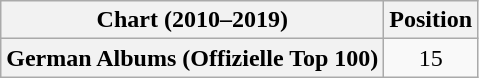<table class="wikitable plainrowheaders" style="text-align:center">
<tr>
<th scope="col">Chart (2010–2019)</th>
<th scope="col">Position</th>
</tr>
<tr>
<th scope="row">German Albums (Offizielle Top 100)</th>
<td>15</td>
</tr>
</table>
